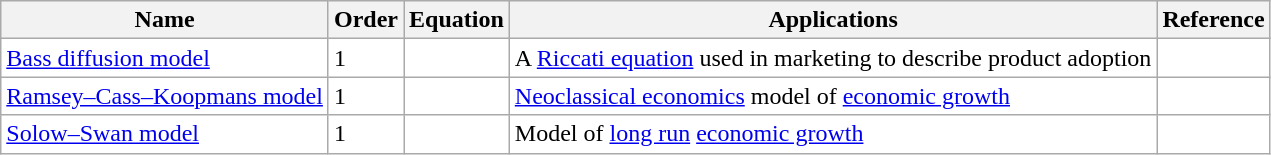<table class="wikitable" style="background: white; color: black; text-align: left">
<tr style="background: #eee">
<th>Name</th>
<th>Order</th>
<th>Equation</th>
<th>Applications</th>
<th>Reference</th>
</tr>
<tr>
<td><a href='#'>Bass diffusion model</a></td>
<td>1</td>
<td></td>
<td>A <a href='#'>Riccati equation</a> used in marketing to describe product adoption</td>
<td></td>
</tr>
<tr>
<td><a href='#'>Ramsey–Cass–Koopmans model</a></td>
<td>1</td>
<td></td>
<td><a href='#'>Neoclassical economics</a> model of <a href='#'>economic growth</a></td>
<td></td>
</tr>
<tr>
<td><a href='#'>Solow–Swan model</a></td>
<td>1</td>
<td></td>
<td>Model of <a href='#'>long run</a> <a href='#'>economic growth</a></td>
<td></td>
</tr>
</table>
